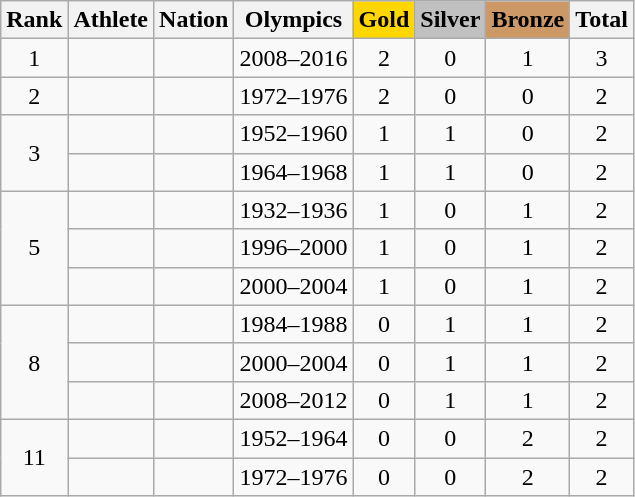<table class="wikitable sortable" style="text-align:center">
<tr>
<th>Rank</th>
<th>Athlete</th>
<th>Nation</th>
<th>Olympics</th>
<th style="background-color:gold">Gold</th>
<th style="background-color:silver">Silver</th>
<th style="background-color:#cc9966">Bronze</th>
<th>Total</th>
</tr>
<tr>
<td>1</td>
<td align=left></td>
<td align=left></td>
<td>2008–2016</td>
<td>2</td>
<td>0</td>
<td>1</td>
<td>3</td>
</tr>
<tr>
<td>2</td>
<td align=left></td>
<td align=left></td>
<td>1972–1976</td>
<td>2</td>
<td>0</td>
<td>0</td>
<td>2</td>
</tr>
<tr>
<td rowspan=2>3</td>
<td align=left></td>
<td align=left></td>
<td>1952–1960</td>
<td>1</td>
<td>1</td>
<td>0</td>
<td>2</td>
</tr>
<tr>
<td align=left></td>
<td align=left></td>
<td>1964–1968</td>
<td>1</td>
<td>1</td>
<td>0</td>
<td>2</td>
</tr>
<tr>
<td rowspan=3>5</td>
<td align=left></td>
<td align=left></td>
<td>1932–1936</td>
<td>1</td>
<td>0</td>
<td>1</td>
<td>2</td>
</tr>
<tr>
<td align=left></td>
<td align=left></td>
<td>1996–2000</td>
<td>1</td>
<td>0</td>
<td>1</td>
<td>2</td>
</tr>
<tr>
<td align=left></td>
<td align=left></td>
<td>2000–2004</td>
<td>1</td>
<td>0</td>
<td>1</td>
<td>2</td>
</tr>
<tr>
<td rowspan=3>8</td>
<td align=left></td>
<td align=left></td>
<td>1984–1988</td>
<td>0</td>
<td>1</td>
<td>1</td>
<td>2</td>
</tr>
<tr>
<td align=left></td>
<td align=left></td>
<td>2000–2004</td>
<td>0</td>
<td>1</td>
<td>1</td>
<td>2</td>
</tr>
<tr>
<td align=left></td>
<td align=left></td>
<td>2008–2012</td>
<td>0</td>
<td>1</td>
<td>1</td>
<td>2</td>
</tr>
<tr>
<td rowspan=2>11</td>
<td align=left></td>
<td align=left></td>
<td>1952–1964</td>
<td>0</td>
<td>0</td>
<td>2</td>
<td>2</td>
</tr>
<tr>
<td align=left></td>
<td align=left></td>
<td>1972–1976</td>
<td>0</td>
<td>0</td>
<td>2</td>
<td>2</td>
</tr>
</table>
